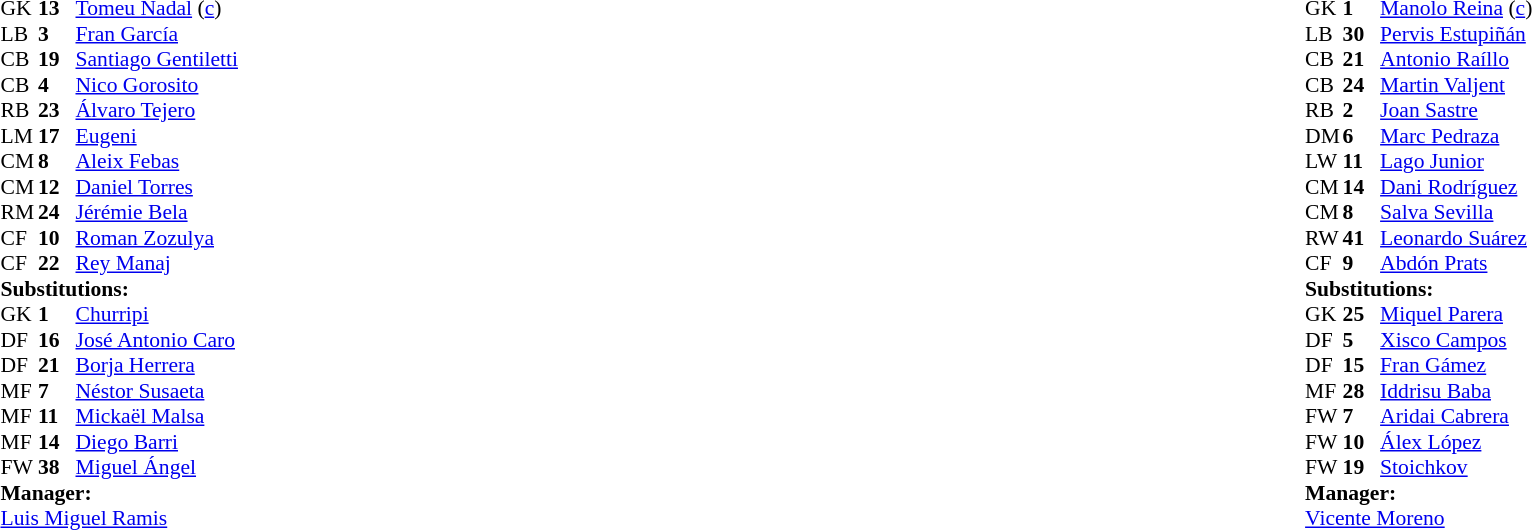<table width="100%">
<tr>
<td valign="top" width="50%"><br><table style="font-size: 90%" cellspacing="0" cellpadding="0">
<tr>
<th width="25"></th>
<th width="25"></th>
</tr>
<tr>
<td>GK</td>
<td><strong>13</strong></td>
<td> <a href='#'>Tomeu Nadal</a> (<a href='#'>c</a>)</td>
</tr>
<tr>
<td>LB</td>
<td><strong>3</strong></td>
<td> <a href='#'>Fran García</a></td>
<td></td>
</tr>
<tr>
<td>CB</td>
<td><strong>19</strong></td>
<td> <a href='#'>Santiago Gentiletti</a></td>
</tr>
<tr>
<td>CB</td>
<td><strong>4</strong></td>
<td> <a href='#'>Nico Gorosito</a></td>
<td></td>
<td></td>
</tr>
<tr>
<td>RB</td>
<td><strong>23</strong></td>
<td> <a href='#'>Álvaro Tejero</a></td>
<td></td>
</tr>
<tr>
<td>LM</td>
<td><strong>17</strong></td>
<td> <a href='#'>Eugeni</a></td>
</tr>
<tr>
<td>CM</td>
<td><strong>8</strong></td>
<td> <a href='#'>Aleix Febas</a></td>
<td></td>
<td></td>
</tr>
<tr>
<td>CM</td>
<td><strong>12</strong></td>
<td> <a href='#'>Daniel Torres</a></td>
<td></td>
</tr>
<tr>
<td>RM</td>
<td><strong>24</strong></td>
<td> <a href='#'>Jérémie Bela</a></td>
<td></td>
<td></td>
</tr>
<tr>
<td>CF</td>
<td><strong>10</strong></td>
<td> <a href='#'>Roman Zozulya</a></td>
</tr>
<tr>
<td>CF</td>
<td><strong>22</strong></td>
<td> <a href='#'>Rey Manaj</a></td>
</tr>
<tr>
<td colspan=3><strong>Substitutions:</strong></td>
</tr>
<tr>
<td>GK</td>
<td><strong>1</strong></td>
<td> <a href='#'>Churripi</a></td>
</tr>
<tr>
<td>DF</td>
<td><strong>16</strong></td>
<td> <a href='#'>José Antonio Caro</a></td>
<td></td>
<td></td>
</tr>
<tr>
<td>DF</td>
<td><strong>21</strong></td>
<td> <a href='#'>Borja Herrera</a></td>
</tr>
<tr>
<td>MF</td>
<td><strong>7</strong></td>
<td> <a href='#'>Néstor Susaeta</a></td>
<td></td>
<td></td>
</tr>
<tr>
<td>MF</td>
<td><strong>11</strong></td>
<td> <a href='#'>Mickaël Malsa</a></td>
</tr>
<tr>
<td>MF</td>
<td><strong>14</strong></td>
<td> <a href='#'>Diego Barri</a></td>
<td></td>
<td></td>
</tr>
<tr>
<td>FW</td>
<td><strong>38</strong></td>
<td> <a href='#'>Miguel Ángel</a></td>
</tr>
<tr>
<td colspan=3><strong>Manager:</strong></td>
</tr>
<tr>
<td colspan=3> <a href='#'>Luis Miguel Ramis</a></td>
</tr>
</table>
</td>
<td valign="top"></td>
<td valign="top" width="50%"><br><table style="font-size: 90%" cellspacing="0" cellpadding="0" align="center">
<tr>
<th width=25></th>
<th width=25></th>
</tr>
<tr>
<td>GK</td>
<td><strong>1</strong></td>
<td> <a href='#'>Manolo Reina</a> (<a href='#'>c</a>)</td>
</tr>
<tr>
<td>LB</td>
<td><strong>30</strong></td>
<td> <a href='#'>Pervis Estupiñán</a></td>
</tr>
<tr>
<td>CB</td>
<td><strong>21</strong></td>
<td> <a href='#'>Antonio Raíllo</a></td>
<td></td>
</tr>
<tr>
<td>CB</td>
<td><strong>24</strong></td>
<td> <a href='#'>Martin Valjent</a></td>
</tr>
<tr>
<td>RB</td>
<td><strong>2</strong></td>
<td> <a href='#'>Joan Sastre</a></td>
</tr>
<tr>
<td>DM</td>
<td><strong>6</strong></td>
<td> <a href='#'>Marc Pedraza</a></td>
<td></td>
</tr>
<tr>
<td>LW</td>
<td><strong>11</strong></td>
<td> <a href='#'>Lago Junior</a></td>
<td></td>
<td></td>
</tr>
<tr>
<td>CM</td>
<td><strong>14</strong></td>
<td> <a href='#'>Dani Rodríguez</a></td>
</tr>
<tr>
<td>CM</td>
<td><strong>8</strong></td>
<td> <a href='#'>Salva Sevilla</a></td>
</tr>
<tr>
<td>RW</td>
<td><strong>41</strong></td>
<td> <a href='#'>Leonardo Suárez</a></td>
<td></td>
<td></td>
</tr>
<tr>
<td>CF</td>
<td><strong>9</strong></td>
<td> <a href='#'>Abdón Prats</a></td>
<td></td>
<td></td>
</tr>
<tr>
<td colspan=3><strong>Substitutions:</strong></td>
</tr>
<tr>
<td>GK</td>
<td><strong>25</strong></td>
<td> <a href='#'>Miquel Parera</a></td>
</tr>
<tr>
<td>DF</td>
<td><strong>5</strong></td>
<td> <a href='#'>Xisco Campos</a></td>
</tr>
<tr>
<td>DF</td>
<td><strong>15</strong></td>
<td> <a href='#'>Fran Gámez</a></td>
</tr>
<tr>
<td>MF</td>
<td><strong>28</strong></td>
<td> <a href='#'>Iddrisu Baba</a></td>
</tr>
<tr>
<td>FW</td>
<td><strong>7</strong></td>
<td> <a href='#'>Aridai Cabrera</a></td>
<td></td>
<td></td>
</tr>
<tr>
<td>FW</td>
<td><strong>10</strong></td>
<td> <a href='#'>Álex López</a></td>
<td></td>
<td></td>
</tr>
<tr>
<td>FW</td>
<td><strong>19</strong></td>
<td> <a href='#'>Stoichkov</a></td>
<td></td>
<td></td>
</tr>
<tr>
<td colspan=3><strong>Manager:</strong></td>
</tr>
<tr>
<td colspan=3> <a href='#'>Vicente Moreno</a></td>
</tr>
</table>
</td>
</tr>
</table>
